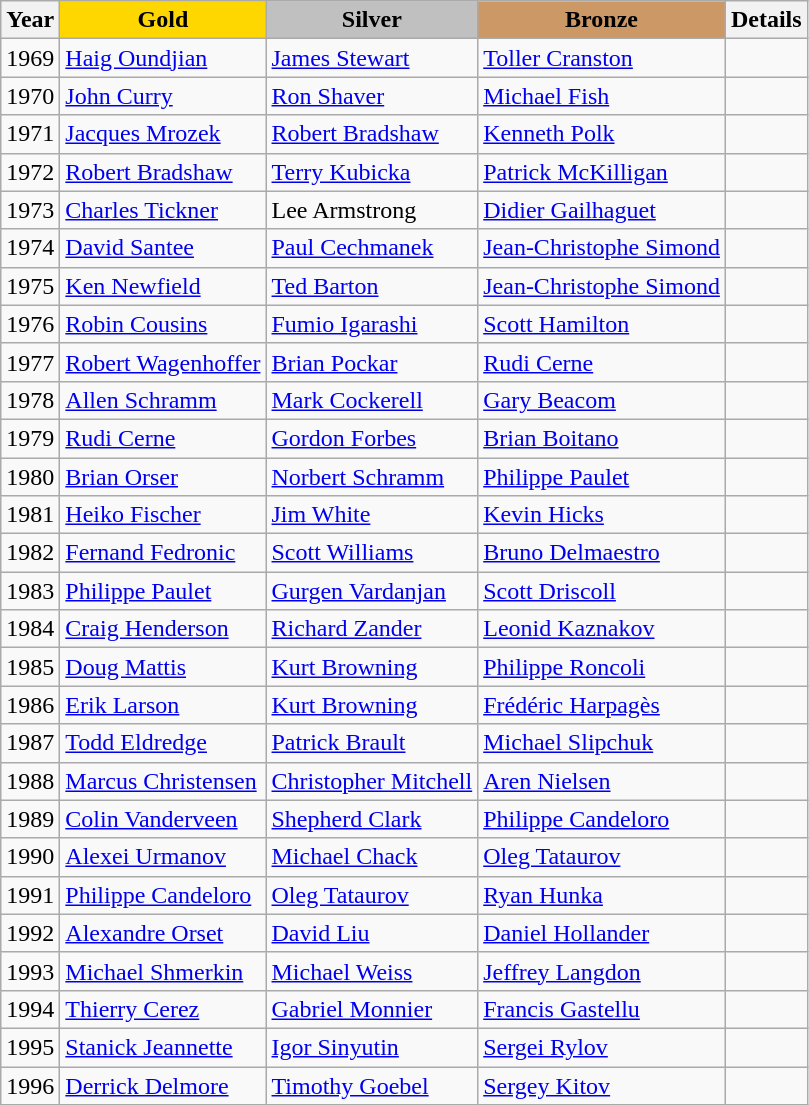<table class="wikitable">
<tr>
<th>Year</th>
<td align="center" bgcolor="gold"><strong>Gold</strong></td>
<td align="center" bgcolor="silver"><strong>Silver</strong></td>
<td align="center" bgcolor="cc9966"><strong>Bronze</strong></td>
<th>Details</th>
</tr>
<tr>
<td>1969</td>
<td> <a href='#'>Haig Oundjian</a></td>
<td> <a href='#'>James Stewart</a></td>
<td> <a href='#'>Toller Cranston</a></td>
<td></td>
</tr>
<tr>
<td>1970</td>
<td> <a href='#'>John Curry</a></td>
<td> <a href='#'>Ron Shaver</a></td>
<td> <a href='#'>Michael Fish</a></td>
<td></td>
</tr>
<tr>
<td>1971</td>
<td> <a href='#'>Jacques Mrozek</a></td>
<td> <a href='#'>Robert Bradshaw</a></td>
<td> <a href='#'>Kenneth Polk</a></td>
<td></td>
</tr>
<tr>
<td>1972</td>
<td> <a href='#'>Robert Bradshaw</a></td>
<td> <a href='#'>Terry Kubicka</a></td>
<td> <a href='#'>Patrick McKilligan</a></td>
<td></td>
</tr>
<tr>
<td>1973</td>
<td> <a href='#'>Charles Tickner</a></td>
<td> Lee Armstrong</td>
<td> <a href='#'>Didier Gailhaguet</a></td>
<td></td>
</tr>
<tr>
<td>1974</td>
<td> <a href='#'>David Santee</a></td>
<td> <a href='#'>Paul Cechmanek</a></td>
<td> <a href='#'>Jean-Christophe Simond</a></td>
<td></td>
</tr>
<tr>
<td>1975</td>
<td> <a href='#'>Ken Newfield</a></td>
<td> <a href='#'>Ted Barton</a></td>
<td> <a href='#'>Jean-Christophe Simond</a></td>
<td></td>
</tr>
<tr>
<td>1976</td>
<td> <a href='#'>Robin Cousins</a></td>
<td> <a href='#'>Fumio Igarashi</a></td>
<td> <a href='#'>Scott Hamilton</a></td>
<td></td>
</tr>
<tr>
<td>1977</td>
<td> <a href='#'>Robert Wagenhoffer</a></td>
<td> <a href='#'>Brian Pockar</a></td>
<td> <a href='#'>Rudi Cerne</a></td>
<td></td>
</tr>
<tr>
<td>1978</td>
<td> <a href='#'>Allen Schramm</a></td>
<td> <a href='#'>Mark Cockerell</a></td>
<td> <a href='#'>Gary Beacom</a></td>
<td></td>
</tr>
<tr>
<td>1979</td>
<td> <a href='#'>Rudi Cerne</a></td>
<td> <a href='#'>Gordon Forbes</a></td>
<td> <a href='#'>Brian Boitano</a></td>
<td></td>
</tr>
<tr>
<td>1980</td>
<td> <a href='#'>Brian Orser</a></td>
<td> <a href='#'>Norbert Schramm</a></td>
<td> <a href='#'>Philippe Paulet</a></td>
<td></td>
</tr>
<tr>
<td>1981</td>
<td> <a href='#'>Heiko Fischer</a></td>
<td> <a href='#'>Jim White</a></td>
<td> <a href='#'>Kevin Hicks</a></td>
<td></td>
</tr>
<tr>
<td>1982</td>
<td> <a href='#'>Fernand Fedronic</a></td>
<td> <a href='#'>Scott Williams</a></td>
<td> <a href='#'>Bruno Delmaestro</a></td>
<td></td>
</tr>
<tr>
<td>1983</td>
<td> <a href='#'>Philippe Paulet</a></td>
<td> <a href='#'>Gurgen Vardanjan</a></td>
<td> <a href='#'>Scott Driscoll</a></td>
<td></td>
</tr>
<tr>
<td>1984</td>
<td> <a href='#'>Craig Henderson</a></td>
<td> <a href='#'>Richard Zander</a></td>
<td> <a href='#'>Leonid Kaznakov</a></td>
<td></td>
</tr>
<tr>
<td>1985</td>
<td> <a href='#'>Doug Mattis</a></td>
<td> <a href='#'>Kurt Browning</a></td>
<td> <a href='#'>Philippe Roncoli</a></td>
<td></td>
</tr>
<tr>
<td>1986</td>
<td> <a href='#'>Erik Larson</a></td>
<td> <a href='#'>Kurt Browning</a></td>
<td> <a href='#'>Frédéric Harpagès</a></td>
<td></td>
</tr>
<tr>
<td>1987</td>
<td> <a href='#'>Todd Eldredge</a></td>
<td> <a href='#'>Patrick Brault</a></td>
<td> <a href='#'>Michael Slipchuk</a></td>
<td></td>
</tr>
<tr>
<td>1988</td>
<td> <a href='#'>Marcus Christensen</a></td>
<td> <a href='#'>Christopher Mitchell</a></td>
<td> <a href='#'>Aren Nielsen</a></td>
<td></td>
</tr>
<tr>
<td>1989</td>
<td> <a href='#'>Colin Vanderveen</a></td>
<td> <a href='#'>Shepherd Clark</a></td>
<td> <a href='#'>Philippe Candeloro</a></td>
<td></td>
</tr>
<tr>
<td>1990</td>
<td> <a href='#'>Alexei Urmanov</a></td>
<td> <a href='#'>Michael Chack</a></td>
<td> <a href='#'>Oleg Tataurov</a></td>
<td></td>
</tr>
<tr>
<td>1991</td>
<td> <a href='#'>Philippe Candeloro</a></td>
<td> <a href='#'>Oleg Tataurov</a></td>
<td> <a href='#'>Ryan Hunka</a></td>
<td></td>
</tr>
<tr>
<td>1992</td>
<td> <a href='#'>Alexandre Orset</a></td>
<td> <a href='#'>David Liu</a></td>
<td> <a href='#'>Daniel Hollander</a></td>
<td></td>
</tr>
<tr>
<td>1993</td>
<td> <a href='#'>Michael Shmerkin</a></td>
<td> <a href='#'>Michael Weiss</a></td>
<td> <a href='#'>Jeffrey Langdon</a></td>
<td></td>
</tr>
<tr>
<td>1994</td>
<td> <a href='#'>Thierry Cerez</a></td>
<td> <a href='#'>Gabriel Monnier</a></td>
<td> <a href='#'>Francis Gastellu</a></td>
<td></td>
</tr>
<tr>
<td>1995</td>
<td> <a href='#'>Stanick Jeannette</a></td>
<td> <a href='#'>Igor Sinyutin</a></td>
<td> <a href='#'>Sergei Rylov</a></td>
<td></td>
</tr>
<tr>
<td>1996</td>
<td> <a href='#'>Derrick Delmore</a></td>
<td> <a href='#'>Timothy Goebel</a></td>
<td> <a href='#'>Sergey Kitov</a></td>
<td></td>
</tr>
</table>
